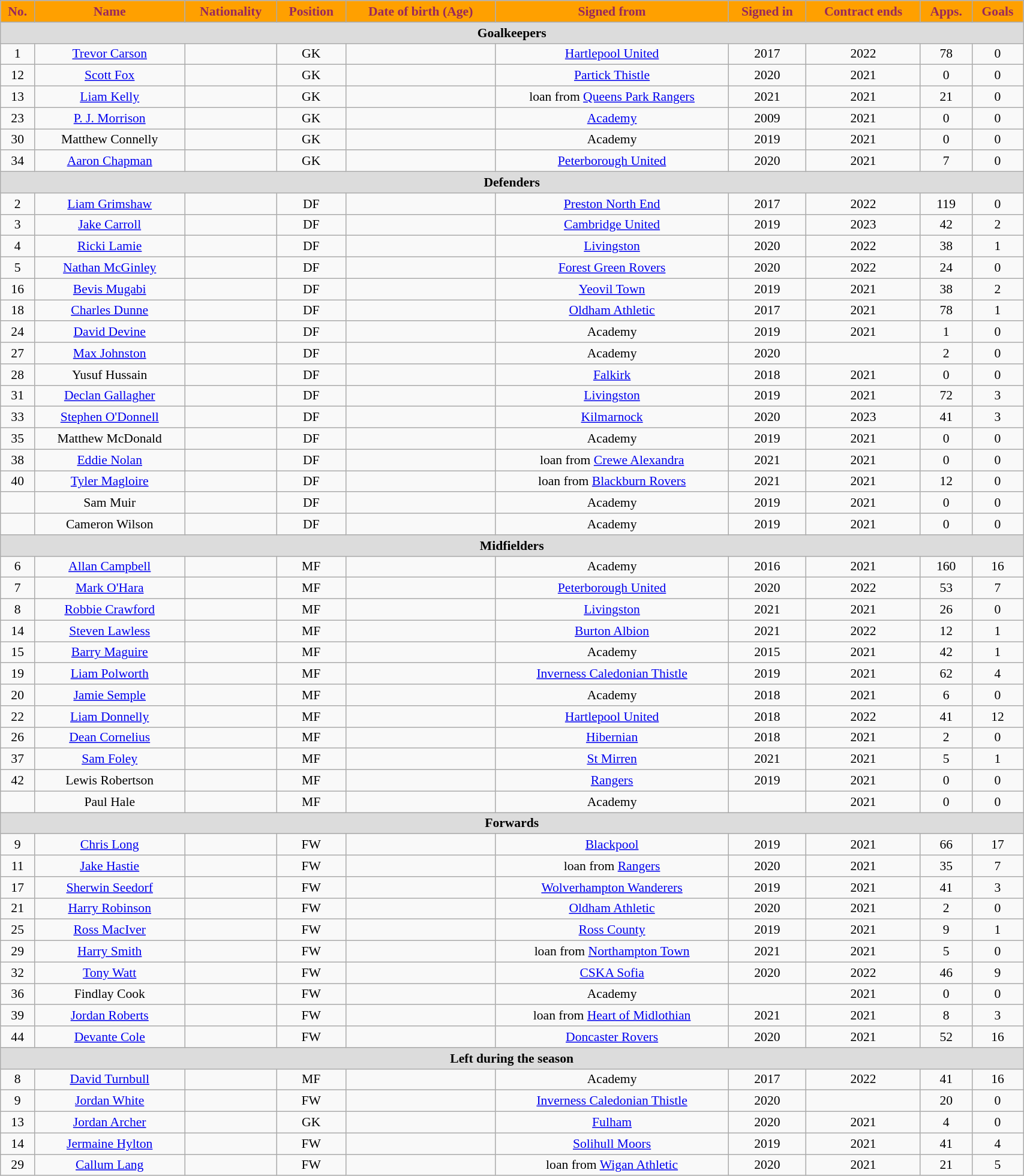<table class="wikitable" style="text-align:center; font-size:90%; width:90%">
<tr>
<th style="background:#ffa000; color:#98285c; text-align:center;">No.</th>
<th style="background:#ffa000; color:#98285c; text-align:center;">Name</th>
<th style="background:#ffa000; color:#98285c; text-align:center;">Nationality</th>
<th style="background:#ffa000; color:#98285c; text-align:center;">Position</th>
<th style="background:#ffa000; color:#98285c; text-align:center;">Date of birth (Age)</th>
<th style="background:#ffa000; color:#98285c; text-align:center;">Signed from</th>
<th style="background:#ffa000; color:#98285c; text-align:center;">Signed in</th>
<th style="background:#ffa000; color:#98285c; text-align:center;">Contract ends</th>
<th style="background:#ffa000; color:#98285c; text-align:center;">Apps.</th>
<th style="background:#ffa000; color:#98285c; text-align:center;">Goals</th>
</tr>
<tr>
<th colspan="11"  style="background:#dcdcdc; text-align:center;">Goalkeepers</th>
</tr>
<tr>
<td>1</td>
<td><a href='#'>Trevor Carson</a></td>
<td></td>
<td>GK</td>
<td></td>
<td><a href='#'>Hartlepool United</a></td>
<td>2017</td>
<td>2022</td>
<td>78</td>
<td>0</td>
</tr>
<tr>
<td>12</td>
<td><a href='#'>Scott Fox</a></td>
<td></td>
<td>GK</td>
<td></td>
<td><a href='#'>Partick Thistle</a></td>
<td>2020</td>
<td>2021</td>
<td>0</td>
<td>0</td>
</tr>
<tr>
<td>13</td>
<td><a href='#'>Liam Kelly</a></td>
<td></td>
<td>GK</td>
<td></td>
<td>loan from <a href='#'>Queens Park Rangers</a></td>
<td>2021</td>
<td>2021</td>
<td>21</td>
<td>0</td>
</tr>
<tr>
<td>23</td>
<td><a href='#'>P. J. Morrison</a></td>
<td></td>
<td>GK</td>
<td></td>
<td><a href='#'>Academy</a></td>
<td>2009</td>
<td>2021</td>
<td>0</td>
<td>0</td>
</tr>
<tr>
<td>30</td>
<td>Matthew Connelly</td>
<td></td>
<td>GK</td>
<td></td>
<td>Academy</td>
<td>2019</td>
<td>2021</td>
<td>0</td>
<td>0</td>
</tr>
<tr>
<td>34</td>
<td><a href='#'>Aaron Chapman</a></td>
<td></td>
<td>GK</td>
<td></td>
<td><a href='#'>Peterborough United</a></td>
<td>2020</td>
<td>2021</td>
<td>7</td>
<td>0</td>
</tr>
<tr>
<th colspan="11"  style="background:#dcdcdc; text-align:center;">Defenders</th>
</tr>
<tr>
<td>2</td>
<td><a href='#'>Liam Grimshaw</a></td>
<td></td>
<td>DF</td>
<td></td>
<td><a href='#'>Preston North End</a></td>
<td>2017</td>
<td>2022</td>
<td>119</td>
<td>0</td>
</tr>
<tr>
<td>3</td>
<td><a href='#'>Jake Carroll</a></td>
<td></td>
<td>DF</td>
<td></td>
<td><a href='#'>Cambridge United</a></td>
<td>2019</td>
<td>2023</td>
<td>42</td>
<td>2</td>
</tr>
<tr>
<td>4</td>
<td><a href='#'>Ricki Lamie</a></td>
<td></td>
<td>DF</td>
<td></td>
<td><a href='#'>Livingston</a></td>
<td>2020</td>
<td>2022</td>
<td>38</td>
<td>1</td>
</tr>
<tr>
<td>5</td>
<td><a href='#'>Nathan McGinley</a></td>
<td></td>
<td>DF</td>
<td></td>
<td><a href='#'>Forest Green Rovers</a></td>
<td>2020</td>
<td>2022</td>
<td>24</td>
<td>0</td>
</tr>
<tr>
<td>16</td>
<td><a href='#'>Bevis Mugabi</a></td>
<td></td>
<td>DF</td>
<td></td>
<td><a href='#'>Yeovil Town</a></td>
<td>2019</td>
<td>2021</td>
<td>38</td>
<td>2</td>
</tr>
<tr>
<td>18</td>
<td><a href='#'>Charles Dunne</a></td>
<td></td>
<td>DF</td>
<td></td>
<td><a href='#'>Oldham Athletic</a></td>
<td>2017</td>
<td>2021</td>
<td>78</td>
<td>1</td>
</tr>
<tr>
<td>24</td>
<td><a href='#'>David Devine</a></td>
<td></td>
<td>DF</td>
<td></td>
<td>Academy</td>
<td>2019</td>
<td>2021</td>
<td>1</td>
<td>0</td>
</tr>
<tr>
<td>27</td>
<td><a href='#'>Max Johnston</a></td>
<td></td>
<td>DF</td>
<td></td>
<td>Academy</td>
<td>2020</td>
<td></td>
<td>2</td>
<td>0</td>
</tr>
<tr>
<td>28</td>
<td>Yusuf Hussain</td>
<td></td>
<td>DF</td>
<td></td>
<td><a href='#'>Falkirk</a></td>
<td>2018</td>
<td>2021</td>
<td>0</td>
<td>0</td>
</tr>
<tr>
<td>31</td>
<td><a href='#'>Declan Gallagher</a></td>
<td></td>
<td>DF</td>
<td></td>
<td><a href='#'>Livingston</a></td>
<td>2019</td>
<td>2021</td>
<td>72</td>
<td>3</td>
</tr>
<tr>
<td>33</td>
<td><a href='#'>Stephen O'Donnell</a></td>
<td></td>
<td>DF</td>
<td></td>
<td><a href='#'>Kilmarnock</a></td>
<td>2020</td>
<td>2023</td>
<td>41</td>
<td>3</td>
</tr>
<tr>
<td>35</td>
<td>Matthew McDonald</td>
<td></td>
<td>DF</td>
<td></td>
<td>Academy</td>
<td>2019</td>
<td>2021</td>
<td>0</td>
<td>0</td>
</tr>
<tr>
<td>38</td>
<td><a href='#'>Eddie Nolan</a></td>
<td></td>
<td>DF</td>
<td></td>
<td>loan from <a href='#'>Crewe Alexandra</a></td>
<td>2021</td>
<td>2021</td>
<td>0</td>
<td>0</td>
</tr>
<tr>
<td>40</td>
<td><a href='#'>Tyler Magloire</a></td>
<td></td>
<td>DF</td>
<td></td>
<td>loan from <a href='#'>Blackburn Rovers</a></td>
<td>2021</td>
<td>2021</td>
<td>12</td>
<td>0</td>
</tr>
<tr>
<td></td>
<td>Sam Muir</td>
<td></td>
<td>DF</td>
<td></td>
<td>Academy</td>
<td>2019</td>
<td>2021</td>
<td>0</td>
<td>0</td>
</tr>
<tr>
<td></td>
<td>Cameron Wilson</td>
<td></td>
<td>DF</td>
<td></td>
<td>Academy</td>
<td>2019</td>
<td>2021</td>
<td>0</td>
<td>0</td>
</tr>
<tr>
<th colspan="11"  style="background:#dcdcdc; text-align:center;">Midfielders</th>
</tr>
<tr>
<td>6</td>
<td><a href='#'>Allan Campbell</a></td>
<td></td>
<td>MF</td>
<td></td>
<td>Academy</td>
<td>2016</td>
<td>2021</td>
<td>160</td>
<td>16</td>
</tr>
<tr>
<td>7</td>
<td><a href='#'>Mark O'Hara</a></td>
<td></td>
<td>MF</td>
<td></td>
<td><a href='#'>Peterborough United</a></td>
<td>2020</td>
<td>2022</td>
<td>53</td>
<td>7</td>
</tr>
<tr>
<td>8</td>
<td><a href='#'>Robbie Crawford</a></td>
<td></td>
<td>MF</td>
<td></td>
<td><a href='#'>Livingston</a></td>
<td>2021</td>
<td>2021</td>
<td>26</td>
<td>0</td>
</tr>
<tr>
<td>14</td>
<td><a href='#'>Steven Lawless</a></td>
<td></td>
<td>MF</td>
<td></td>
<td><a href='#'>Burton Albion</a></td>
<td>2021</td>
<td>2022</td>
<td>12</td>
<td>1</td>
</tr>
<tr>
<td>15</td>
<td><a href='#'>Barry Maguire</a></td>
<td></td>
<td>MF</td>
<td></td>
<td>Academy</td>
<td>2015</td>
<td>2021</td>
<td>42</td>
<td>1</td>
</tr>
<tr>
<td>19</td>
<td><a href='#'>Liam Polworth</a></td>
<td></td>
<td>MF</td>
<td></td>
<td><a href='#'>Inverness Caledonian Thistle</a></td>
<td>2019</td>
<td>2021</td>
<td>62</td>
<td>4</td>
</tr>
<tr>
<td>20</td>
<td><a href='#'>Jamie Semple</a></td>
<td></td>
<td>MF</td>
<td></td>
<td>Academy</td>
<td>2018</td>
<td>2021</td>
<td>6</td>
<td>0</td>
</tr>
<tr>
<td>22</td>
<td><a href='#'>Liam Donnelly</a></td>
<td></td>
<td>MF</td>
<td></td>
<td><a href='#'>Hartlepool United</a></td>
<td>2018</td>
<td>2022</td>
<td>41</td>
<td>12</td>
</tr>
<tr>
<td>26</td>
<td><a href='#'>Dean Cornelius</a></td>
<td></td>
<td>MF</td>
<td></td>
<td><a href='#'>Hibernian</a></td>
<td>2018</td>
<td>2021</td>
<td>2</td>
<td>0</td>
</tr>
<tr>
<td>37</td>
<td><a href='#'>Sam Foley</a></td>
<td></td>
<td>MF</td>
<td></td>
<td><a href='#'>St Mirren</a></td>
<td>2021</td>
<td>2021</td>
<td>5</td>
<td>1</td>
</tr>
<tr>
<td>42</td>
<td>Lewis Robertson</td>
<td></td>
<td>MF</td>
<td></td>
<td><a href='#'>Rangers</a></td>
<td>2019</td>
<td>2021</td>
<td>0</td>
<td>0</td>
</tr>
<tr>
<td></td>
<td>Paul Hale</td>
<td></td>
<td>MF</td>
<td></td>
<td>Academy</td>
<td></td>
<td>2021</td>
<td>0</td>
<td>0</td>
</tr>
<tr>
<th colspan="11"  style="background:#dcdcdc; text-align:center;">Forwards</th>
</tr>
<tr>
<td>9</td>
<td><a href='#'>Chris Long</a></td>
<td></td>
<td>FW</td>
<td></td>
<td><a href='#'>Blackpool</a></td>
<td>2019</td>
<td>2021</td>
<td>66</td>
<td>17</td>
</tr>
<tr>
<td>11</td>
<td><a href='#'>Jake Hastie</a></td>
<td></td>
<td>FW</td>
<td></td>
<td>loan from <a href='#'>Rangers</a></td>
<td>2020</td>
<td>2021</td>
<td>35</td>
<td>7</td>
</tr>
<tr>
<td>17</td>
<td><a href='#'>Sherwin Seedorf</a></td>
<td></td>
<td>FW</td>
<td></td>
<td><a href='#'>Wolverhampton Wanderers</a></td>
<td>2019</td>
<td>2021</td>
<td>41</td>
<td>3</td>
</tr>
<tr>
<td>21</td>
<td><a href='#'>Harry Robinson</a></td>
<td></td>
<td>FW</td>
<td></td>
<td><a href='#'>Oldham Athletic</a></td>
<td>2020</td>
<td>2021</td>
<td>2</td>
<td>0</td>
</tr>
<tr>
<td>25</td>
<td><a href='#'>Ross MacIver</a></td>
<td></td>
<td>FW</td>
<td></td>
<td><a href='#'>Ross County</a></td>
<td>2019</td>
<td>2021</td>
<td>9</td>
<td>1</td>
</tr>
<tr>
<td>29</td>
<td><a href='#'>Harry Smith</a></td>
<td></td>
<td>FW</td>
<td></td>
<td>loan from <a href='#'>Northampton Town</a></td>
<td>2021</td>
<td>2021</td>
<td>5</td>
<td>0</td>
</tr>
<tr>
<td>32</td>
<td><a href='#'>Tony Watt</a></td>
<td></td>
<td>FW</td>
<td></td>
<td><a href='#'>CSKA Sofia</a></td>
<td>2020</td>
<td>2022</td>
<td>46</td>
<td>9</td>
</tr>
<tr>
<td>36</td>
<td>Findlay Cook</td>
<td></td>
<td>FW</td>
<td></td>
<td>Academy</td>
<td></td>
<td>2021</td>
<td>0</td>
<td>0</td>
</tr>
<tr>
<td>39</td>
<td><a href='#'>Jordan Roberts</a></td>
<td></td>
<td>FW</td>
<td></td>
<td>loan from <a href='#'>Heart of Midlothian</a></td>
<td>2021</td>
<td>2021</td>
<td>8</td>
<td>3</td>
</tr>
<tr>
<td>44</td>
<td><a href='#'>Devante Cole</a></td>
<td></td>
<td>FW</td>
<td></td>
<td><a href='#'>Doncaster Rovers</a></td>
<td>2020</td>
<td>2021</td>
<td>52</td>
<td>16</td>
</tr>
<tr>
<th colspan="11"  style="background:#dcdcdc; text-align:center;">Left during the season</th>
</tr>
<tr>
<td>8</td>
<td><a href='#'>David Turnbull</a></td>
<td></td>
<td>MF</td>
<td></td>
<td>Academy</td>
<td>2017</td>
<td>2022</td>
<td>41</td>
<td>16</td>
</tr>
<tr>
<td>9</td>
<td><a href='#'>Jordan White</a></td>
<td></td>
<td>FW</td>
<td></td>
<td><a href='#'>Inverness Caledonian Thistle</a></td>
<td>2020</td>
<td></td>
<td>20</td>
<td>0</td>
</tr>
<tr>
<td>13</td>
<td><a href='#'>Jordan Archer</a></td>
<td></td>
<td>GK</td>
<td></td>
<td><a href='#'>Fulham</a></td>
<td>2020</td>
<td>2021</td>
<td>4</td>
<td>0</td>
</tr>
<tr>
<td>14</td>
<td><a href='#'>Jermaine Hylton</a></td>
<td></td>
<td>FW</td>
<td></td>
<td><a href='#'>Solihull Moors</a></td>
<td>2019</td>
<td>2021</td>
<td>41</td>
<td>4</td>
</tr>
<tr>
<td>29</td>
<td><a href='#'>Callum Lang</a></td>
<td></td>
<td>FW</td>
<td></td>
<td>loan from <a href='#'>Wigan Athletic</a></td>
<td>2020</td>
<td>2021</td>
<td>21</td>
<td>5</td>
</tr>
</table>
